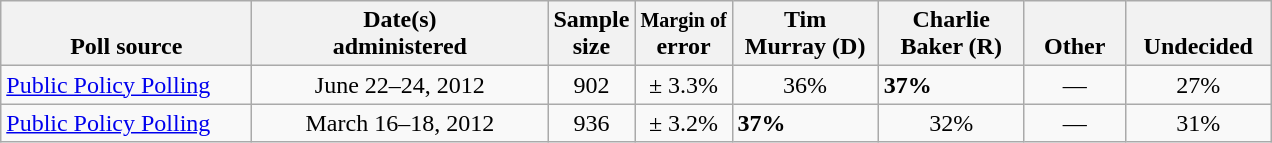<table class="wikitable">
<tr valign= bottom>
<th style="width:160px;">Poll source</th>
<th style="width:190px;">Date(s)<br>administered</th>
<th class=small>Sample<br>size</th>
<th><small>Margin of</small><br>error</th>
<th style="width:90px;">Tim<br>Murray (D)</th>
<th style="width:90px;">Charlie<br>Baker (R)</th>
<th style="width:60px;">Other</th>
<th style="width:90px;">Undecided</th>
</tr>
<tr>
<td><a href='#'>Public Policy Polling</a></td>
<td align=center>June 22–24, 2012</td>
<td align=center>902</td>
<td align=center>± 3.3%</td>
<td align=center>36%</td>
<td><strong>37%</strong></td>
<td align=center>—</td>
<td align=center>27%</td>
</tr>
<tr>
<td><a href='#'>Public Policy Polling</a></td>
<td align=center>March 16–18, 2012</td>
<td align=center>936</td>
<td align=center>± 3.2%</td>
<td><strong>37%</strong></td>
<td align=center>32%</td>
<td align=center>—</td>
<td align=center>31%</td>
</tr>
</table>
